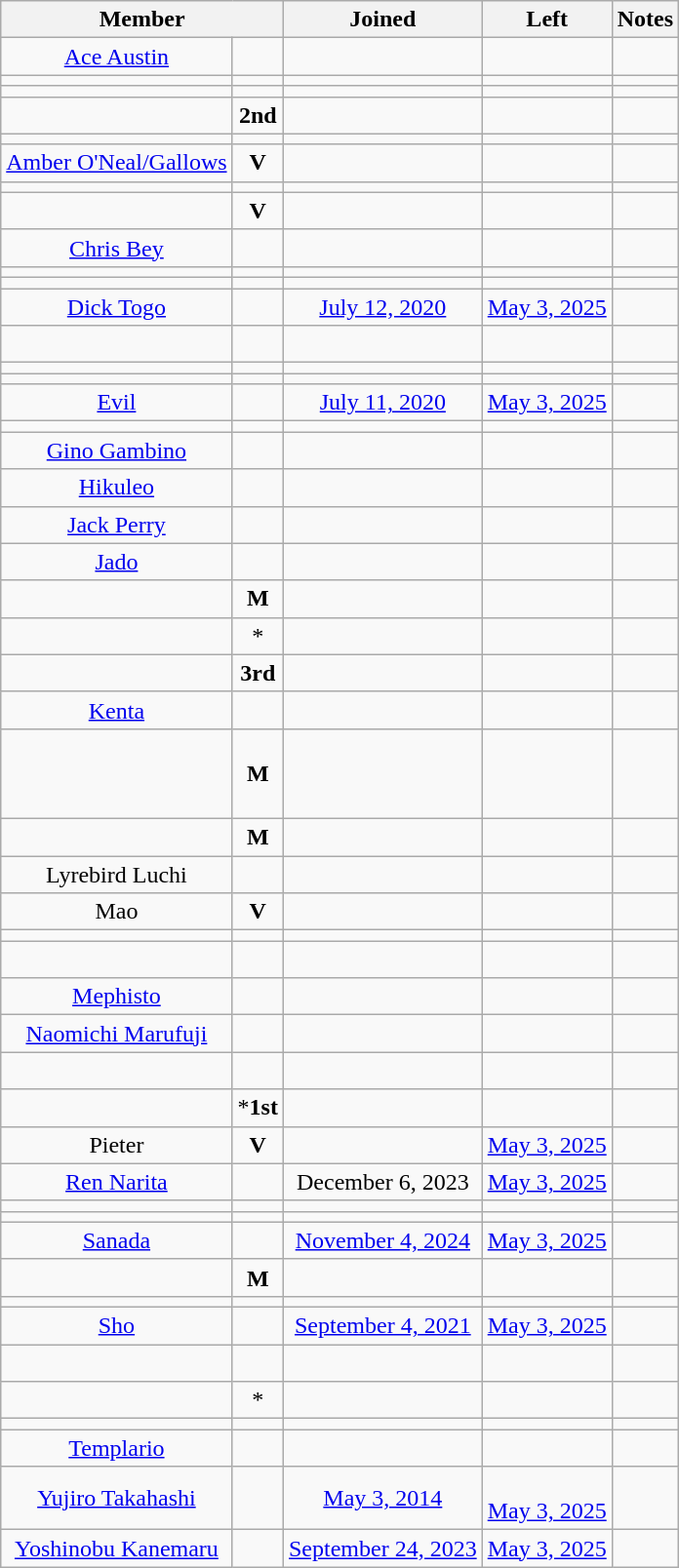<table class="wikitable sortable" style="text-align:center;">
<tr>
<th colspan="2">Member</th>
<th>Joined</th>
<th>Left</th>
<th>Notes</th>
</tr>
<tr>
<td><a href='#'>Ace Austin</a></td>
<td></td>
<td><a href='#'></a></td>
<td></td>
<td></td>
</tr>
<tr>
<td></td>
<td></td>
<td><a href='#'></a></td>
<td><a href='#'></a></td>
<td></td>
</tr>
<tr>
<td></td>
<td></td>
<td><a href='#'></a></td>
<td></td>
<td></td>
</tr>
<tr>
<td></td>
<td><strong>2nd</strong></td>
<td><a href='#'></a></td>
<td><a href='#'></a></td>
<td></td>
</tr>
<tr>
<td></td>
<td></td>
<td><a href='#'></a></td>
<td></td>
<td></td>
</tr>
<tr>
<td><a href='#'>Amber O'Neal/Gallows</a></td>
<td><strong>V</strong></td>
<td><a href='#'></a></td>
<td></td>
<td></td>
</tr>
<tr>
<td></td>
<td></td>
<td><a href='#'></a></td>
<td></td>
<td></td>
</tr>
<tr>
<td></td>
<td><strong>V</strong></td>
<td><a href='#'></a></td>
<td></td>
<td></td>
</tr>
<tr>
<td><a href='#'>Chris Bey</a></td>
<td></td>
<td></td>
<td></td>
<td></td>
</tr>
<tr>
<td></td>
<td></td>
<td><a href='#'></a></td>
<td></td>
<td></td>
</tr>
<tr>
<td></td>
<td></td>
<td></td>
<td><a href='#'></a></td>
<td></td>
</tr>
<tr>
<td><a href='#'>Dick Togo</a></td>
<td></td>
<td><a href='#'>  July 12, 2020</a></td>
<td><a href='#'>May 3, 2025</a></td>
<td></td>
</tr>
<tr>
<td></td>
<td></td>
<td><br></td>
<td><br></td>
<td></td>
</tr>
<tr>
<td></td>
<td></td>
<td><a href='#'></a></td>
<td><a href='#'></a></td>
<td></td>
</tr>
<tr>
<td></td>
<td></td>
<td></td>
<td></td>
<td></td>
</tr>
<tr>
<td><a href='#'>Evil</a></td>
<td></td>
<td><a href='#'>July 11, 2020</a></td>
<td><a href='#'>May 3, 2025</a></td>
<td></td>
</tr>
<tr>
<td></td>
<td></td>
<td><a href='#'></a></td>
<td></td>
<td></td>
</tr>
<tr>
<td><a href='#'>Gino Gambino</a></td>
<td></td>
<td></td>
<td></td>
<td></td>
</tr>
<tr>
<td><a href='#'>Hikuleo</a></td>
<td></td>
<td></td>
<td></td>
<td></td>
</tr>
<tr>
<td><a href='#'>Jack Perry</a></td>
<td></td>
<td></td>
<td><a href='#'></a></td>
<td></td>
</tr>
<tr>
<td><a href='#'>Jado</a></td>
<td></td>
<td><a href='#'></a></td>
<td></td>
<td></td>
</tr>
<tr>
<td></td>
<td><strong>M</strong></td>
<td><a href='#'></a></td>
<td><a href='#'></a></td>
<td></td>
</tr>
<tr>
<td></td>
<td>*</td>
<td><a href='#'></a><br></td>
<td><br></td>
<td></td>
</tr>
<tr>
<td></td>
<td><strong>3rd</strong></td>
<td><a href='#'></a></td>
<td></td>
<td></td>
</tr>
<tr>
<td><a href='#'>Kenta</a></td>
<td></td>
<td><a href='#'></a></td>
<td></td>
<td></td>
</tr>
<tr>
<td></td>
<td><strong>M</strong></td>
<td><a href='#'></a><br><a href='#'></a><br> <a href='#'></a><br><a href='#'></a></td>
<td><a href='#'></a><br><a href='#'></a><br> <a href='#'></a><br><a href='#'></a></td>
<td></td>
</tr>
<tr>
<td></td>
<td><strong>M</strong></td>
<td></td>
<td></td>
<td></td>
</tr>
<tr>
<td>Lyrebird Luchi</td>
<td></td>
<td></td>
<td></td>
<td></td>
</tr>
<tr>
<td>Mao</td>
<td><strong>V</strong></td>
<td></td>
<td></td>
<td></td>
</tr>
<tr>
<td></td>
<td></td>
<td><a href='#'></a></td>
<td></td>
<td></td>
</tr>
<tr>
<td></td>
<td></td>
<td><br><a href='#'></a></td>
<td><br><a href='#'></a></td>
<td></td>
</tr>
<tr>
<td><a href='#'>Mephisto</a></td>
<td></td>
<td><a href='#'></a></td>
<td><a href='#'></a></td>
<td></td>
</tr>
<tr>
<td><a href='#'>Naomichi Marufuji</a></td>
<td></td>
<td></td>
<td></td>
<td></td>
</tr>
<tr>
<td></td>
<td></td>
<td><br><a href='#'></a></td>
<td><br><a href='#'></a></td>
<td></td>
</tr>
<tr>
<td></td>
<td>*<strong>1st</strong></td>
<td><a href='#'></a></td>
<td><a href='#'></a></td>
<td></td>
</tr>
<tr>
<td>Pieter</td>
<td><strong>V</strong></td>
<td><a href='#'></a></td>
<td><a href='#'>May 3, 2025</a></td>
<td></td>
</tr>
<tr>
<td><a href='#'>Ren Narita</a></td>
<td></td>
<td>December 6, 2023</td>
<td><a href='#'>May 3, 2025</a></td>
<td></td>
</tr>
<tr>
<td></td>
<td></td>
<td></td>
<td></td>
<td></td>
</tr>
<tr>
<td></td>
<td></td>
<td><a href='#'></a></td>
<td></td>
<td></td>
</tr>
<tr>
<td><a href='#'>Sanada</a></td>
<td></td>
<td><a href='#'>November 4, 2024</a></td>
<td><a href='#'>May 3, 2025</a></td>
<td></td>
</tr>
<tr>
<td></td>
<td><strong>M</strong></td>
<td><a href='#'></a></td>
<td><a href='#'></a></td>
<td></td>
</tr>
<tr>
<td></td>
<td></td>
<td><a href='#'></a></td>
<td><a href='#'></a></td>
<td></td>
</tr>
<tr>
<td><a href='#'>Sho</a></td>
<td></td>
<td><a href='#'>September 4, 2021</a></td>
<td><a href='#'>May 3, 2025</a></td>
<td></td>
</tr>
<tr>
<td></td>
<td></td>
<td> <br> <a href='#'></a></td>
<td> <br> <a href='#'></a></td>
<td></td>
</tr>
<tr>
<td></td>
<td>*</td>
<td><a href='#'></a></td>
<td><a href='#'></a></td>
<td></td>
</tr>
<tr>
<td></td>
<td></td>
<td><a href='#'></a></td>
<td><a href='#'></a></td>
<td></td>
</tr>
<tr>
<td><a href='#'>Templario</a></td>
<td></td>
<td></td>
<td></td>
<td></td>
</tr>
<tr>
<td><a href='#'>Yujiro Takahashi</a></td>
<td></td>
<td><a href='#'>May 3, 2014</a><br></td>
<td><br><a href='#'>May 3, 2025</a></td>
<td></td>
</tr>
<tr>
<td><a href='#'>Yoshinobu Kanemaru</a></td>
<td></td>
<td><a href='#'>September 24, 2023</a></td>
<td><a href='#'>May 3, 2025</a></td>
<td></td>
</tr>
</table>
